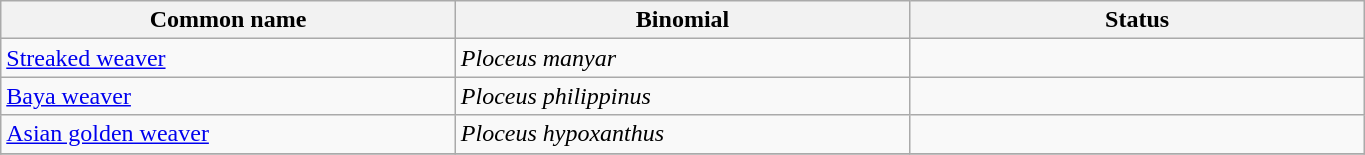<table width=72% class="wikitable">
<tr>
<th width=24%>Common name</th>
<th width=24%>Binomial</th>
<th width=24%>Status</th>
</tr>
<tr>
<td><a href='#'>Streaked weaver</a></td>
<td><em>Ploceus manyar</em></td>
<td></td>
</tr>
<tr>
<td><a href='#'>Baya weaver</a></td>
<td><em>Ploceus philippinus</em></td>
<td></td>
</tr>
<tr>
<td><a href='#'>Asian golden weaver</a></td>
<td><em>Ploceus hypoxanthus</em></td>
<td></td>
</tr>
<tr>
</tr>
</table>
